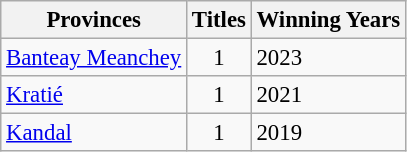<table class="wikitable" style="font-size:95%;">
<tr>
<th>Provinces</th>
<th>Titles</th>
<th>Winning Years</th>
</tr>
<tr>
<td><a href='#'>Banteay Meanchey</a></td>
<td align="center">1</td>
<td>2023</td>
</tr>
<tr>
<td><a href='#'>Kratié</a></td>
<td align="center">1</td>
<td>2021</td>
</tr>
<tr>
<td><a href='#'>Kandal</a></td>
<td align="center">1</td>
<td>2019</td>
</tr>
</table>
